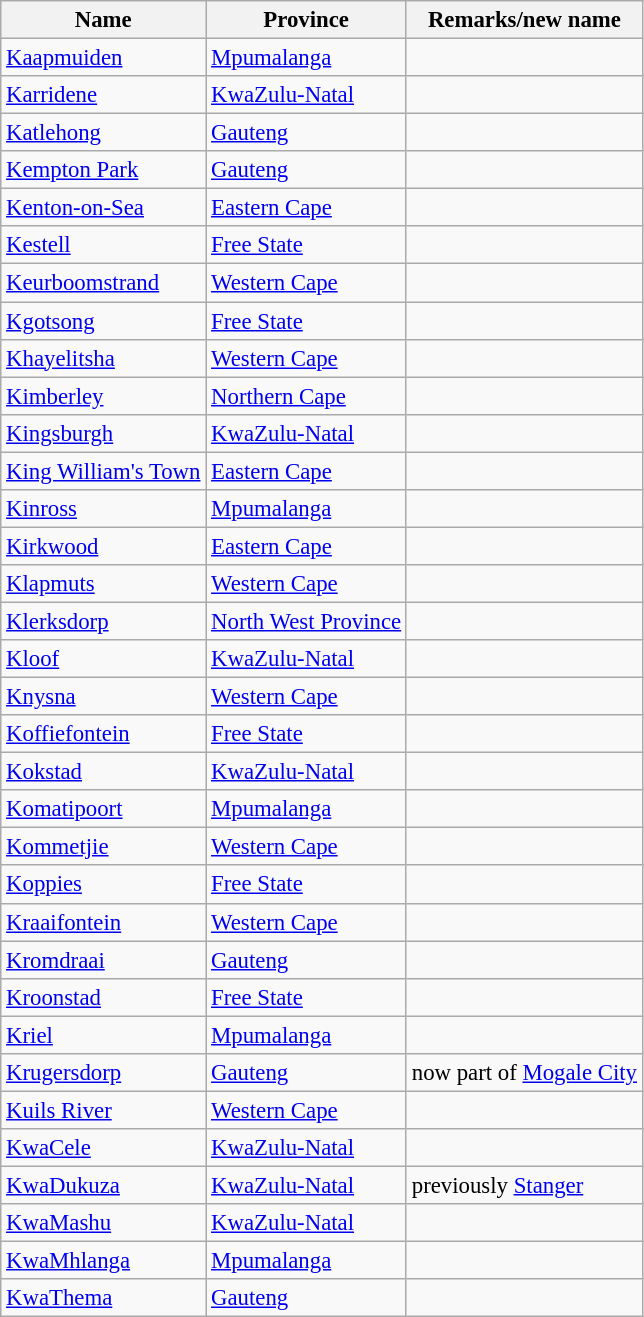<table class="wikitable sortable" style="font-size: 95%;">
<tr>
<th>Name</th>
<th>Province</th>
<th>Remarks/new name</th>
</tr>
<tr>
<td><a href='#'>Kaapmuiden</a></td>
<td><a href='#'>Mpumalanga</a></td>
<td></td>
</tr>
<tr>
<td><a href='#'>Karridene</a></td>
<td><a href='#'>KwaZulu-Natal</a></td>
<td></td>
</tr>
<tr>
<td><a href='#'>Katlehong</a></td>
<td><a href='#'>Gauteng</a></td>
<td></td>
</tr>
<tr>
<td><a href='#'>Kempton Park</a></td>
<td><a href='#'>Gauteng</a></td>
<td></td>
</tr>
<tr>
<td><a href='#'>Kenton-on-Sea</a></td>
<td><a href='#'>Eastern Cape</a></td>
<td></td>
</tr>
<tr>
<td><a href='#'>Kestell</a></td>
<td><a href='#'>Free State</a></td>
<td></td>
</tr>
<tr>
<td><a href='#'>Keurboomstrand</a></td>
<td><a href='#'>Western Cape</a></td>
<td></td>
</tr>
<tr>
<td><a href='#'>Kgotsong</a></td>
<td><a href='#'>Free State</a></td>
<td></td>
</tr>
<tr>
<td><a href='#'>Khayelitsha</a></td>
<td><a href='#'>Western Cape</a></td>
<td></td>
</tr>
<tr>
<td><a href='#'>Kimberley</a></td>
<td><a href='#'>Northern Cape</a></td>
<td></td>
</tr>
<tr>
<td><a href='#'>Kingsburgh</a></td>
<td><a href='#'>KwaZulu-Natal</a></td>
<td></td>
</tr>
<tr>
<td><a href='#'>King William's Town</a></td>
<td><a href='#'>Eastern Cape</a></td>
<td></td>
</tr>
<tr>
<td><a href='#'>Kinross</a></td>
<td><a href='#'>Mpumalanga</a></td>
<td></td>
</tr>
<tr>
<td><a href='#'>Kirkwood</a></td>
<td><a href='#'>Eastern Cape</a></td>
<td></td>
</tr>
<tr>
<td><a href='#'>Klapmuts</a></td>
<td><a href='#'>Western Cape</a></td>
<td></td>
</tr>
<tr>
<td><a href='#'>Klerksdorp</a></td>
<td><a href='#'>North West Province</a></td>
<td></td>
</tr>
<tr>
<td><a href='#'>Kloof</a></td>
<td><a href='#'>KwaZulu-Natal</a></td>
<td></td>
</tr>
<tr>
<td><a href='#'>Knysna</a></td>
<td><a href='#'>Western Cape</a></td>
<td></td>
</tr>
<tr>
<td><a href='#'>Koffiefontein</a></td>
<td><a href='#'>Free State</a></td>
<td></td>
</tr>
<tr>
<td><a href='#'>Kokstad</a></td>
<td><a href='#'>KwaZulu-Natal</a></td>
<td></td>
</tr>
<tr>
<td><a href='#'>Komatipoort</a></td>
<td><a href='#'>Mpumalanga</a></td>
<td></td>
</tr>
<tr>
<td><a href='#'>Kommetjie</a></td>
<td><a href='#'>Western Cape</a></td>
<td></td>
</tr>
<tr>
<td><a href='#'>Koppies</a></td>
<td><a href='#'>Free State</a></td>
<td></td>
</tr>
<tr>
<td><a href='#'>Kraaifontein</a></td>
<td><a href='#'>Western Cape</a></td>
<td></td>
</tr>
<tr>
<td><a href='#'>Kromdraai</a></td>
<td><a href='#'>Gauteng</a></td>
<td></td>
</tr>
<tr>
<td><a href='#'>Kroonstad</a></td>
<td><a href='#'>Free State</a></td>
<td></td>
</tr>
<tr>
<td><a href='#'>Kriel</a></td>
<td><a href='#'>Mpumalanga</a></td>
<td></td>
</tr>
<tr>
<td><a href='#'>Krugersdorp</a></td>
<td><a href='#'>Gauteng</a></td>
<td>now part of <a href='#'>Mogale City</a></td>
</tr>
<tr>
<td><a href='#'>Kuils River</a></td>
<td><a href='#'>Western Cape</a></td>
<td></td>
</tr>
<tr>
<td><a href='#'>KwaCele</a></td>
<td><a href='#'>KwaZulu-Natal</a></td>
<td></td>
</tr>
<tr>
<td><a href='#'>KwaDukuza</a></td>
<td><a href='#'>KwaZulu-Natal</a></td>
<td>previously <a href='#'>Stanger</a></td>
</tr>
<tr>
<td><a href='#'>KwaMashu</a></td>
<td><a href='#'>KwaZulu-Natal</a></td>
<td></td>
</tr>
<tr>
<td><a href='#'>KwaMhlanga</a></td>
<td><a href='#'>Mpumalanga</a></td>
<td></td>
</tr>
<tr>
<td><a href='#'>KwaThema</a></td>
<td><a href='#'>Gauteng</a></td>
<td></td>
</tr>
</table>
